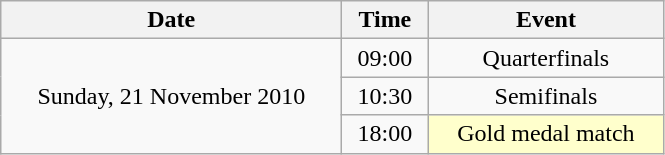<table class = "wikitable" style="text-align:center;">
<tr>
<th width=220>Date</th>
<th width=50>Time</th>
<th width=150>Event</th>
</tr>
<tr>
<td rowspan=3>Sunday, 21 November 2010</td>
<td>09:00</td>
<td>Quarterfinals</td>
</tr>
<tr>
<td>10:30</td>
<td>Semifinals</td>
</tr>
<tr>
<td>18:00</td>
<td bgcolor=ffffcc>Gold medal match</td>
</tr>
</table>
